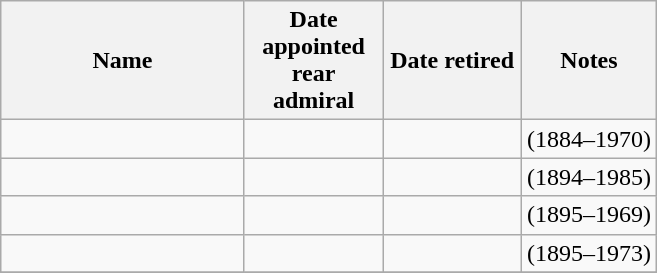<table class="wikitable sortable">
<tr>
<th width = 155>Name</th>
<th width = 85>Date appointed rear admiral</th>
<th class="unsortable" width = 85>Date retired</th>
<th class="unsortable">Notes</th>
</tr>
<tr valign=top>
<td></td>
<td align="right">  </td>
<td align="right">  </td>
<td>(1884–1970)</td>
</tr>
<tr valign=top>
<td></td>
<td align="right">  </td>
<td align="right">  </td>
<td>(1894–1985)</td>
</tr>
<tr valign=top>
<td></td>
<td align="right">  </td>
<td align="right">  </td>
<td>(1895–1969)</td>
</tr>
<tr valign=top>
<td></td>
<td align="right">  </td>
<td align="right">  </td>
<td>(1895–1973)</td>
</tr>
<tr>
</tr>
</table>
